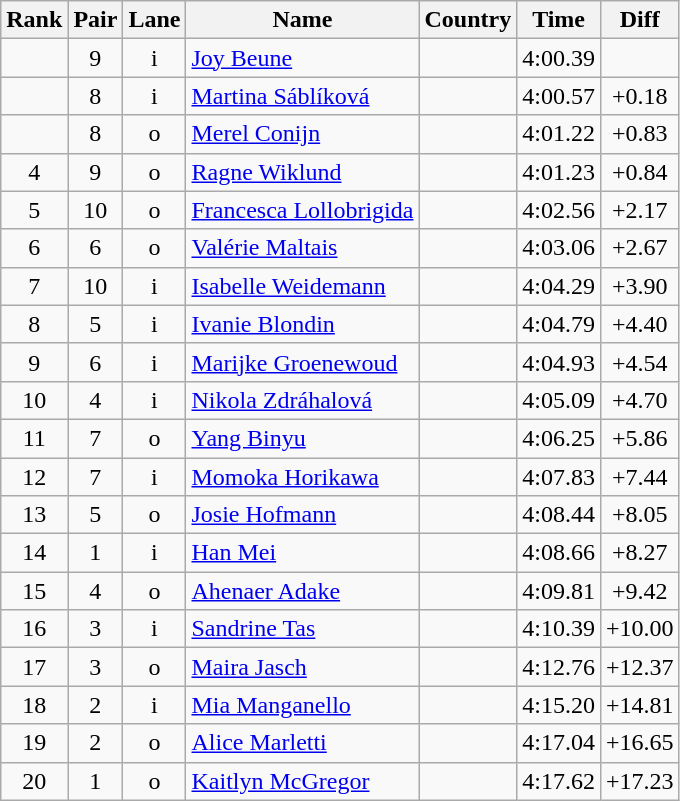<table class="wikitable sortable" style="text-align:center">
<tr>
<th>Rank</th>
<th>Pair</th>
<th>Lane</th>
<th>Name</th>
<th>Country</th>
<th>Time</th>
<th>Diff</th>
</tr>
<tr>
<td></td>
<td>9</td>
<td>i</td>
<td align=left><a href='#'>Joy Beune</a></td>
<td align=left></td>
<td>4:00.39</td>
<td></td>
</tr>
<tr>
<td></td>
<td>8</td>
<td>i</td>
<td align=left><a href='#'>Martina Sáblíková</a></td>
<td align=left></td>
<td>4:00.57</td>
<td>+0.18</td>
</tr>
<tr>
<td></td>
<td>8</td>
<td>o</td>
<td align=left><a href='#'>Merel Conijn</a></td>
<td align=left></td>
<td>4:01.22</td>
<td>+0.83</td>
</tr>
<tr>
<td>4</td>
<td>9</td>
<td>o</td>
<td align=left><a href='#'>Ragne Wiklund</a></td>
<td align=left></td>
<td>4:01.23</td>
<td>+0.84</td>
</tr>
<tr>
<td>5</td>
<td>10</td>
<td>o</td>
<td align=left><a href='#'>Francesca Lollobrigida</a></td>
<td align=left></td>
<td>4:02.56</td>
<td>+2.17</td>
</tr>
<tr>
<td>6</td>
<td>6</td>
<td>o</td>
<td align=left><a href='#'>Valérie Maltais</a></td>
<td align=left></td>
<td>4:03.06</td>
<td>+2.67</td>
</tr>
<tr>
<td>7</td>
<td>10</td>
<td>i</td>
<td align=left><a href='#'>Isabelle Weidemann</a></td>
<td align=left></td>
<td>4:04.29</td>
<td>+3.90</td>
</tr>
<tr>
<td>8</td>
<td>5</td>
<td>i</td>
<td align=left><a href='#'>Ivanie Blondin</a></td>
<td align=left></td>
<td>4:04.79</td>
<td>+4.40</td>
</tr>
<tr>
<td>9</td>
<td>6</td>
<td>i</td>
<td align=left><a href='#'>Marijke Groenewoud</a></td>
<td align=left></td>
<td>4:04.93</td>
<td>+4.54</td>
</tr>
<tr>
<td>10</td>
<td>4</td>
<td>i</td>
<td align=left><a href='#'>Nikola Zdráhalová</a></td>
<td align=left></td>
<td>4:05.09</td>
<td>+4.70</td>
</tr>
<tr>
<td>11</td>
<td>7</td>
<td>o</td>
<td align=left><a href='#'>Yang Binyu</a></td>
<td align=left></td>
<td>4:06.25</td>
<td>+5.86</td>
</tr>
<tr>
<td>12</td>
<td>7</td>
<td>i</td>
<td align=left><a href='#'>Momoka Horikawa</a></td>
<td align=left></td>
<td>4:07.83</td>
<td>+7.44</td>
</tr>
<tr>
<td>13</td>
<td>5</td>
<td>o</td>
<td align=left><a href='#'>Josie Hofmann</a></td>
<td align=left></td>
<td>4:08.44</td>
<td>+8.05</td>
</tr>
<tr>
<td>14</td>
<td>1</td>
<td>i</td>
<td align=left><a href='#'>Han Mei</a></td>
<td align=left></td>
<td>4:08.66</td>
<td>+8.27</td>
</tr>
<tr>
<td>15</td>
<td>4</td>
<td>o</td>
<td align=left><a href='#'>Ahenaer Adake</a></td>
<td align=left></td>
<td>4:09.81</td>
<td>+9.42</td>
</tr>
<tr>
<td>16</td>
<td>3</td>
<td>i</td>
<td align=left><a href='#'>Sandrine Tas</a></td>
<td align=left></td>
<td>4:10.39</td>
<td>+10.00</td>
</tr>
<tr>
<td>17</td>
<td>3</td>
<td>o</td>
<td align=left><a href='#'>Maira Jasch</a></td>
<td align=left></td>
<td>4:12.76</td>
<td>+12.37</td>
</tr>
<tr>
<td>18</td>
<td>2</td>
<td>i</td>
<td align=left><a href='#'>Mia Manganello</a></td>
<td align=left></td>
<td>4:15.20</td>
<td>+14.81</td>
</tr>
<tr>
<td>19</td>
<td>2</td>
<td>o</td>
<td align=left><a href='#'>Alice Marletti</a></td>
<td align=left></td>
<td>4:17.04</td>
<td>+16.65</td>
</tr>
<tr>
<td>20</td>
<td>1</td>
<td>o</td>
<td align=left><a href='#'>Kaitlyn McGregor</a></td>
<td align=left></td>
<td>4:17.62</td>
<td>+17.23</td>
</tr>
</table>
